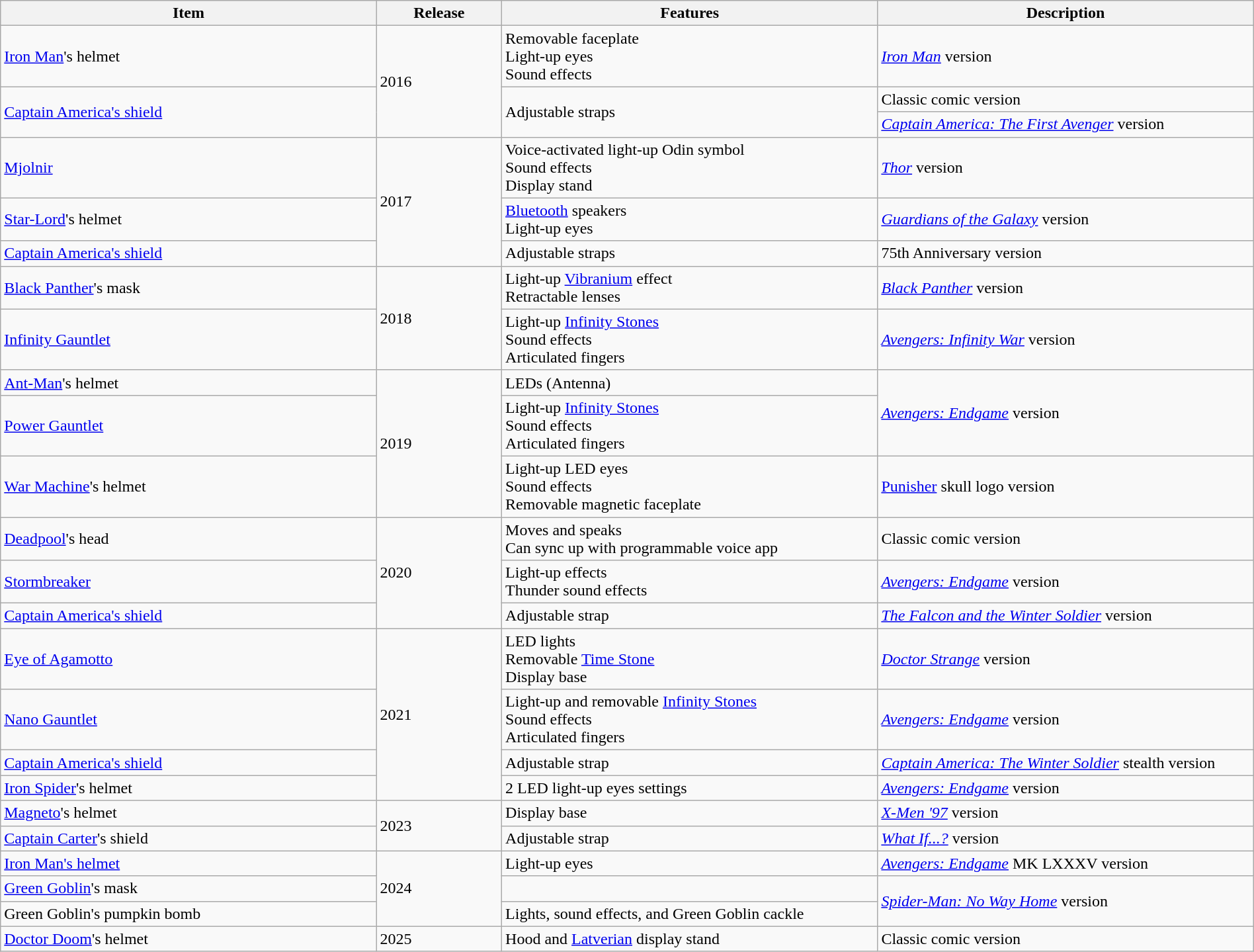<table class="wikitable" style="width:100%;">
<tr>
<th width=30%>Item</th>
<th width=10%>Release</th>
<th width=30%>Features</th>
<th width=30%>Description</th>
</tr>
<tr>
<td><a href='#'>Iron Man</a>'s helmet</td>
<td rowspan=3>2016</td>
<td>Removable faceplate<br>Light-up eyes<br>Sound effects</td>
<td><em><a href='#'>Iron Man</a></em> version</td>
</tr>
<tr>
<td rowspan=2><a href='#'>Captain America's shield</a></td>
<td rowspan=2>Adjustable straps</td>
<td>Classic comic version</td>
</tr>
<tr>
<td><em><a href='#'>Captain America: The First Avenger</a></em> version</td>
</tr>
<tr>
<td><a href='#'>Mjolnir</a></td>
<td rowspan=3>2017</td>
<td>Voice-activated light-up Odin symbol<br>Sound effects<br>Display stand</td>
<td><em><a href='#'>Thor</a></em> version</td>
</tr>
<tr>
<td><a href='#'>Star-Lord</a>'s helmet</td>
<td><a href='#'>Bluetooth</a> speakers<br>Light-up eyes</td>
<td><em><a href='#'>Guardians of the Galaxy</a></em> version</td>
</tr>
<tr>
<td><a href='#'>Captain America's shield</a></td>
<td>Adjustable straps</td>
<td>75th Anniversary version</td>
</tr>
<tr>
<td><a href='#'>Black Panther</a>'s mask</td>
<td rowspan=2>2018</td>
<td>Light-up <a href='#'>Vibranium</a> effect<br>Retractable lenses</td>
<td><em><a href='#'>Black Panther</a></em> version</td>
</tr>
<tr>
<td><a href='#'>Infinity Gauntlet</a></td>
<td>Light-up <a href='#'>Infinity Stones</a><br>Sound effects<br>Articulated fingers</td>
<td><em><a href='#'>Avengers: Infinity War</a></em> version</td>
</tr>
<tr>
<td><a href='#'>Ant-Man</a>'s helmet</td>
<td rowspan=3>2019</td>
<td>LEDs (Antenna)</td>
<td rowspan=2><em><a href='#'>Avengers: Endgame</a></em> version</td>
</tr>
<tr>
<td><a href='#'>Power Gauntlet</a></td>
<td>Light-up <a href='#'>Infinity Stones</a><br>Sound effects<br>Articulated fingers</td>
</tr>
<tr>
<td><a href='#'>War Machine</a>'s helmet</td>
<td>Light-up LED eyes<br>Sound effects<br>Removable magnetic faceplate</td>
<td><a href='#'>Punisher</a> skull logo version</td>
</tr>
<tr>
<td><a href='#'>Deadpool</a>'s head</td>
<td rowspan=3>2020</td>
<td>Moves and speaks<br>Can sync up with programmable voice app</td>
<td>Classic comic version</td>
</tr>
<tr>
<td><a href='#'>Stormbreaker</a></td>
<td>Light-up effects<br>Thunder sound effects</td>
<td><em><a href='#'>Avengers: Endgame</a></em> version</td>
</tr>
<tr>
<td><a href='#'>Captain America's shield</a></td>
<td>Adjustable strap</td>
<td><em><a href='#'>The Falcon and the Winter Soldier</a></em> version</td>
</tr>
<tr>
<td><a href='#'>Eye of Agamotto</a></td>
<td rowspan="4">2021</td>
<td>LED lights<br>Removable <a href='#'>Time Stone</a><br>Display base</td>
<td><em><a href='#'>Doctor Strange</a></em> version</td>
</tr>
<tr>
<td><a href='#'>Nano Gauntlet</a></td>
<td>Light-up and removable <a href='#'>Infinity Stones</a><br>Sound effects<br>Articulated fingers</td>
<td><em><a href='#'>Avengers: Endgame</a></em> version</td>
</tr>
<tr>
<td><a href='#'>Captain America's shield</a></td>
<td>Adjustable strap</td>
<td><em><a href='#'>Captain America: The Winter Soldier</a></em> stealth version</td>
</tr>
<tr>
<td><a href='#'>Iron Spider</a>'s helmet</td>
<td>2 LED light-up eyes settings</td>
<td><em><a href='#'>Avengers: Endgame</a></em> version</td>
</tr>
<tr>
<td><a href='#'>Magneto</a>'s helmet</td>
<td rowspan=2>2023</td>
<td>Display base</td>
<td><em><a href='#'>X-Men '97</a></em> version</td>
</tr>
<tr>
<td><a href='#'>Captain Carter</a>'s shield</td>
<td>Adjustable strap</td>
<td><em><a href='#'>What If...?</a></em> version</td>
</tr>
<tr>
<td><a href='#'>Iron Man's helmet</a></td>
<td rowspan=3>2024</td>
<td>Light-up eyes</td>
<td><em><a href='#'>Avengers: Endgame</a></em> MK LXXXV version</td>
</tr>
<tr>
<td><a href='#'>Green Goblin</a>'s mask</td>
<td></td>
<td rowspan=2><em><a href='#'>Spider-Man: No Way Home</a></em> version</td>
</tr>
<tr>
<td>Green Goblin's pumpkin bomb</td>
<td>Lights, sound effects, and Green Goblin cackle</td>
</tr>
<tr>
<td><a href='#'>Doctor Doom</a>'s helmet</td>
<td>2025</td>
<td>Hood and <a href='#'>Latverian</a> display stand</td>
<td>Classic comic version</td>
</tr>
</table>
